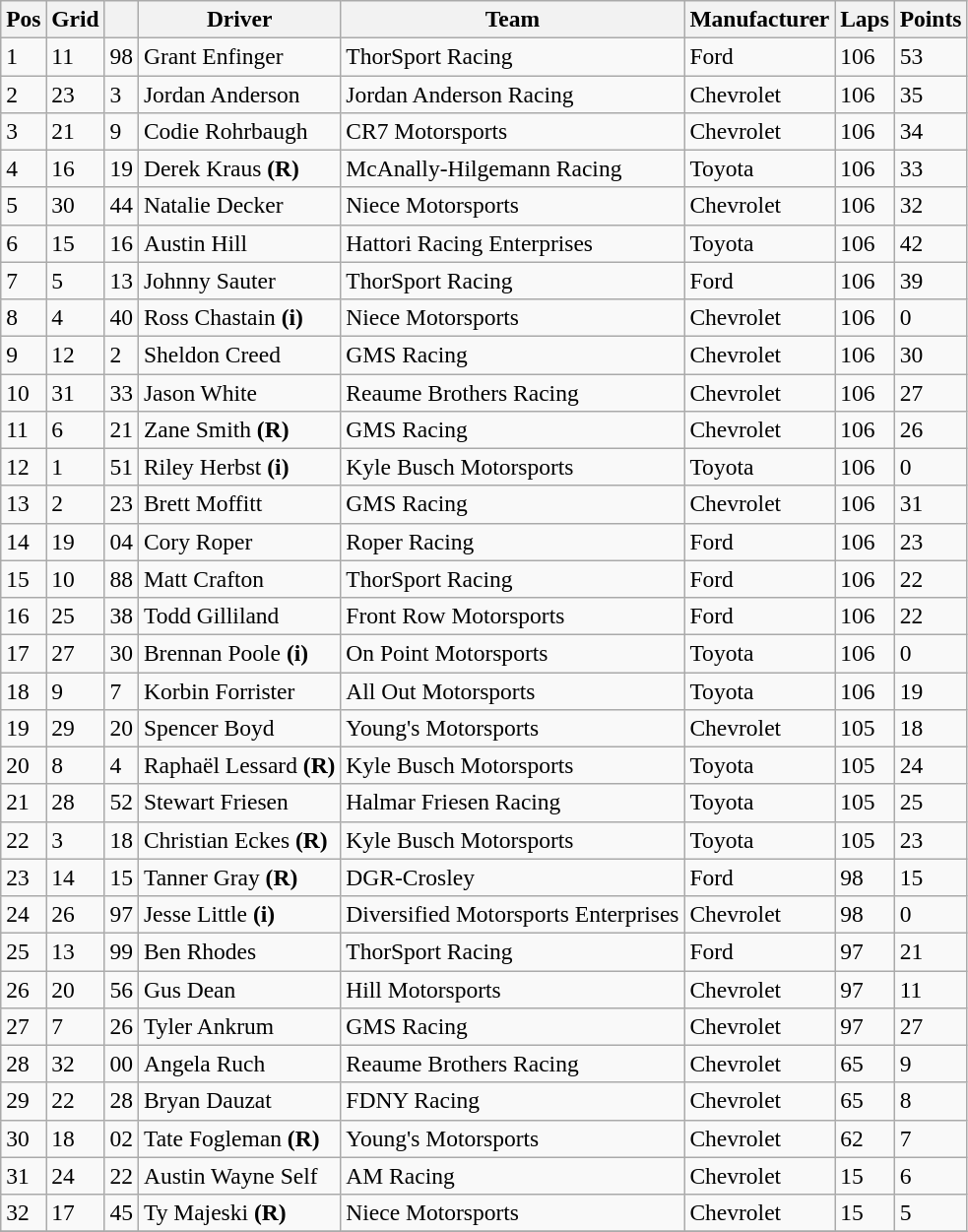<table class="wikitable" style="font-size:98%">
<tr>
<th>Pos</th>
<th>Grid</th>
<th></th>
<th>Driver</th>
<th>Team</th>
<th>Manufacturer</th>
<th>Laps</th>
<th>Points</th>
</tr>
<tr>
<td>1</td>
<td>11</td>
<td>98</td>
<td>Grant Enfinger</td>
<td>ThorSport Racing</td>
<td>Ford</td>
<td>106</td>
<td>53</td>
</tr>
<tr>
<td>2</td>
<td>23</td>
<td>3</td>
<td>Jordan Anderson</td>
<td>Jordan Anderson Racing</td>
<td>Chevrolet</td>
<td>106</td>
<td>35</td>
</tr>
<tr>
<td>3</td>
<td>21</td>
<td>9</td>
<td>Codie Rohrbaugh</td>
<td>CR7 Motorsports</td>
<td>Chevrolet</td>
<td>106</td>
<td>34</td>
</tr>
<tr>
<td>4</td>
<td>16</td>
<td>19</td>
<td>Derek Kraus <strong>(R)</strong></td>
<td>McAnally-Hilgemann Racing</td>
<td>Toyota</td>
<td>106</td>
<td>33</td>
</tr>
<tr>
<td>5</td>
<td>30</td>
<td>44</td>
<td>Natalie Decker</td>
<td>Niece Motorsports</td>
<td>Chevrolet</td>
<td>106</td>
<td>32</td>
</tr>
<tr>
<td>6</td>
<td>15</td>
<td>16</td>
<td>Austin Hill</td>
<td>Hattori Racing Enterprises</td>
<td>Toyota</td>
<td>106</td>
<td>42</td>
</tr>
<tr>
<td>7</td>
<td>5</td>
<td>13</td>
<td>Johnny Sauter</td>
<td>ThorSport Racing</td>
<td>Ford</td>
<td>106</td>
<td>39</td>
</tr>
<tr>
<td>8</td>
<td>4</td>
<td>40</td>
<td>Ross Chastain <strong>(i)</strong></td>
<td>Niece Motorsports</td>
<td>Chevrolet</td>
<td>106</td>
<td>0</td>
</tr>
<tr>
<td>9</td>
<td>12</td>
<td>2</td>
<td>Sheldon Creed</td>
<td>GMS Racing</td>
<td>Chevrolet</td>
<td>106</td>
<td>30</td>
</tr>
<tr>
<td>10</td>
<td>31</td>
<td>33</td>
<td>Jason White</td>
<td>Reaume Brothers Racing</td>
<td>Chevrolet</td>
<td>106</td>
<td>27</td>
</tr>
<tr>
<td>11</td>
<td>6</td>
<td>21</td>
<td>Zane Smith <strong>(R)</strong></td>
<td>GMS Racing</td>
<td>Chevrolet</td>
<td>106</td>
<td>26</td>
</tr>
<tr>
<td>12</td>
<td>1</td>
<td>51</td>
<td>Riley Herbst <strong>(i)</strong></td>
<td>Kyle Busch Motorsports</td>
<td>Toyota</td>
<td>106</td>
<td>0</td>
</tr>
<tr>
<td>13</td>
<td>2</td>
<td>23</td>
<td>Brett Moffitt</td>
<td>GMS Racing</td>
<td>Chevrolet</td>
<td>106</td>
<td>31</td>
</tr>
<tr>
<td>14</td>
<td>19</td>
<td>04</td>
<td>Cory Roper</td>
<td>Roper Racing</td>
<td>Ford</td>
<td>106</td>
<td>23</td>
</tr>
<tr>
<td>15</td>
<td>10</td>
<td>88</td>
<td>Matt Crafton</td>
<td>ThorSport Racing</td>
<td>Ford</td>
<td>106</td>
<td>22</td>
</tr>
<tr>
<td>16</td>
<td>25</td>
<td>38</td>
<td>Todd Gilliland</td>
<td>Front Row Motorsports</td>
<td>Ford</td>
<td>106</td>
<td>22</td>
</tr>
<tr>
<td>17</td>
<td>27</td>
<td>30</td>
<td>Brennan Poole <strong>(i)</strong></td>
<td>On Point Motorsports</td>
<td>Toyota</td>
<td>106</td>
<td>0</td>
</tr>
<tr>
<td>18</td>
<td>9</td>
<td>7</td>
<td>Korbin Forrister</td>
<td>All Out Motorsports</td>
<td>Toyota</td>
<td>106</td>
<td>19</td>
</tr>
<tr>
<td>19</td>
<td>29</td>
<td>20</td>
<td>Spencer Boyd</td>
<td>Young's Motorsports</td>
<td>Chevrolet</td>
<td>105</td>
<td>18</td>
</tr>
<tr>
<td>20</td>
<td>8</td>
<td>4</td>
<td>Raphaël Lessard <strong>(R)</strong></td>
<td>Kyle Busch Motorsports</td>
<td>Toyota</td>
<td>105</td>
<td>24</td>
</tr>
<tr>
<td>21</td>
<td>28</td>
<td>52</td>
<td>Stewart Friesen</td>
<td>Halmar Friesen Racing</td>
<td>Toyota</td>
<td>105</td>
<td>25</td>
</tr>
<tr>
<td>22</td>
<td>3</td>
<td>18</td>
<td>Christian Eckes <strong>(R)</strong></td>
<td>Kyle Busch Motorsports</td>
<td>Toyota</td>
<td>105</td>
<td>23</td>
</tr>
<tr>
<td>23</td>
<td>14</td>
<td>15</td>
<td>Tanner Gray <strong>(R)</strong></td>
<td>DGR-Crosley</td>
<td>Ford</td>
<td>98</td>
<td>15</td>
</tr>
<tr>
<td>24</td>
<td>26</td>
<td>97</td>
<td>Jesse Little <strong>(i)</strong></td>
<td>Diversified Motorsports Enterprises</td>
<td>Chevrolet</td>
<td>98</td>
<td>0</td>
</tr>
<tr>
<td>25</td>
<td>13</td>
<td>99</td>
<td>Ben Rhodes</td>
<td>ThorSport Racing</td>
<td>Ford</td>
<td>97</td>
<td>21</td>
</tr>
<tr>
<td>26</td>
<td>20</td>
<td>56</td>
<td>Gus Dean</td>
<td>Hill Motorsports</td>
<td>Chevrolet</td>
<td>97</td>
<td>11</td>
</tr>
<tr>
<td>27</td>
<td>7</td>
<td>26</td>
<td>Tyler Ankrum</td>
<td>GMS Racing</td>
<td>Chevrolet</td>
<td>97</td>
<td>27</td>
</tr>
<tr>
<td>28</td>
<td>32</td>
<td>00</td>
<td>Angela Ruch</td>
<td>Reaume Brothers Racing</td>
<td>Chevrolet</td>
<td>65</td>
<td>9</td>
</tr>
<tr>
<td>29</td>
<td>22</td>
<td>28</td>
<td>Bryan Dauzat</td>
<td>FDNY Racing</td>
<td>Chevrolet</td>
<td>65</td>
<td>8</td>
</tr>
<tr>
<td>30</td>
<td>18</td>
<td>02</td>
<td>Tate Fogleman <strong>(R)</strong></td>
<td>Young's Motorsports</td>
<td>Chevrolet</td>
<td>62</td>
<td>7</td>
</tr>
<tr>
<td>31</td>
<td>24</td>
<td>22</td>
<td>Austin Wayne Self</td>
<td>AM Racing</td>
<td>Chevrolet</td>
<td>15</td>
<td>6</td>
</tr>
<tr>
<td>32</td>
<td>17</td>
<td>45</td>
<td>Ty Majeski <strong>(R)</strong></td>
<td>Niece Motorsports</td>
<td>Chevrolet</td>
<td>15</td>
<td>5</td>
</tr>
<tr>
</tr>
</table>
